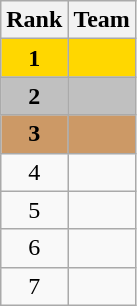<table class="wikitable" style="text-align:center">
<tr>
<th>Rank</th>
<th>Team</th>
</tr>
<tr bgcolor="gold">
<td><strong>1</strong></td>
<td align="left"></td>
</tr>
<tr bgcolor="silver">
<td><strong>2</strong></td>
<td align="left"></td>
</tr>
<tr bgcolor="#CC9966">
<td><strong>3</strong></td>
<td align="left"></td>
</tr>
<tr>
<td>4</td>
<td align="left"></td>
</tr>
<tr>
<td>5</td>
<td align="left"></td>
</tr>
<tr>
<td>6</td>
<td align="left"></td>
</tr>
<tr>
<td>7</td>
<td align="left"></td>
</tr>
</table>
